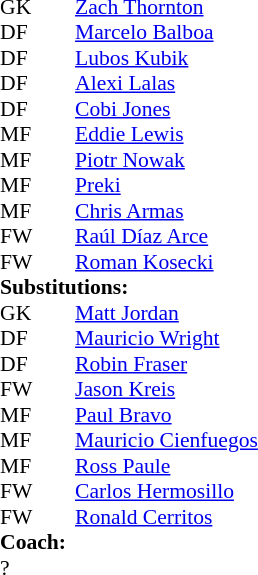<table style="font-size:90%; margin:0.2em auto;" cellspacing="0" cellpadding="0">
<tr>
<th width="25"></th>
<th width="25"></th>
</tr>
<tr>
<td>GK</td>
<td><strong> </strong></td>
<td> <a href='#'>Zach Thornton</a></td>
<td></td>
<td></td>
</tr>
<tr>
<td>DF</td>
<td><strong> </strong></td>
<td> <a href='#'>Marcelo Balboa</a></td>
<td></td>
<td></td>
<td></td>
</tr>
<tr>
<td>DF</td>
<td><strong> </strong></td>
<td> <a href='#'>Lubos Kubik</a></td>
<td></td>
<td></td>
<td></td>
<td></td>
</tr>
<tr>
<td>DF</td>
<td><strong> </strong></td>
<td> <a href='#'>Alexi Lalas</a></td>
<td></td>
<td></td>
<td></td>
<td></td>
</tr>
<tr>
<td>DF</td>
<td><strong> </strong></td>
<td> <a href='#'>Cobi Jones</a></td>
<td></td>
<td></td>
<td></td>
</tr>
<tr>
<td>MF</td>
<td><strong> </strong></td>
<td> <a href='#'>Eddie Lewis</a></td>
<td></td>
<td></td>
</tr>
<tr>
<td>MF</td>
<td><strong> </strong></td>
<td> <a href='#'>Piotr Nowak</a></td>
<td></td>
<td></td>
</tr>
<tr>
<td>MF</td>
<td><strong> </strong></td>
<td> <a href='#'>Preki</a></td>
<td></td>
<td></td>
</tr>
<tr>
<td>MF</td>
<td><strong> </strong></td>
<td> <a href='#'>Chris Armas</a></td>
<td></td>
<td></td>
</tr>
<tr>
<td>FW</td>
<td><strong> </strong></td>
<td> <a href='#'>Raúl Díaz Arce</a></td>
<td></td>
<td></td>
</tr>
<tr>
<td>FW</td>
<td><strong> </strong></td>
<td> <a href='#'>Roman Kosecki</a></td>
<td></td>
<td></td>
<td></td>
</tr>
<tr>
<td colspan=3><strong>Substitutions:</strong></td>
</tr>
<tr>
<td>GK</td>
<td><strong> </strong></td>
<td> <a href='#'>Matt Jordan</a></td>
<td></td>
<td></td>
</tr>
<tr>
<td>DF</td>
<td><strong> </strong></td>
<td> <a href='#'>Mauricio Wright</a></td>
<td></td>
<td></td>
</tr>
<tr>
<td>DF</td>
<td><strong> </strong></td>
<td> <a href='#'>Robin Fraser</a></td>
<td></td>
<td></td>
</tr>
<tr>
<td>FW</td>
<td><strong> </strong></td>
<td> <a href='#'>Jason Kreis</a></td>
<td></td>
<td></td>
</tr>
<tr>
<td>MF</td>
<td><strong> </strong></td>
<td> <a href='#'>Paul Bravo</a></td>
<td></td>
<td></td>
</tr>
<tr>
<td>MF</td>
<td><strong> </strong></td>
<td> <a href='#'>Mauricio Cienfuegos</a></td>
<td></td>
<td></td>
</tr>
<tr>
<td>MF</td>
<td><strong> </strong></td>
<td> <a href='#'>Ross Paule</a></td>
<td></td>
<td></td>
</tr>
<tr>
<td>FW</td>
<td><strong> </strong></td>
<td> <a href='#'>Carlos Hermosillo</a></td>
<td></td>
<td></td>
</tr>
<tr>
<td>FW</td>
<td><strong> </strong></td>
<td> <a href='#'>Ronald Cerritos</a></td>
<td></td>
<td></td>
</tr>
<tr>
<td colspan=3><strong>Coach:</strong></td>
</tr>
<tr>
<td colspan=3>?</td>
</tr>
</table>
